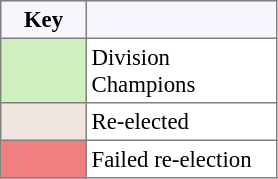<table bgcolor="#f7f8ff" cellpadding="3" cellspacing="0" border="1" style="font-size: 95%; border: gray solid 1px; border-collapse: collapse;text-align:center;">
<tr>
<th width=50>Key</th>
<th width=120></th>
</tr>
<tr>
<td style="background:#D0F0C0;" width="20"></td>
<td bgcolor="#ffffff" align="left">Division Champions</td>
</tr>
<tr>
<td style="background: #eee5de" width="20"></td>
<td bgcolor="#ffffff" align=left>Re-elected</td>
</tr>
<tr>
<td style="background: #F08080" width="20"></td>
<td bgcolor="#ffffff" align="left">Failed re-election</td>
</tr>
</table>
